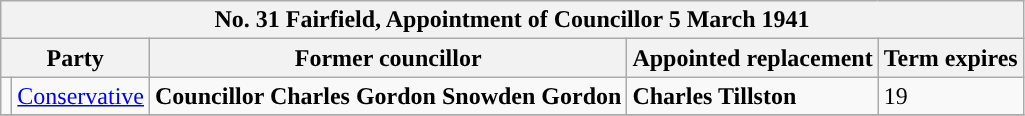<table class="wikitable">
<tr>
<th colspan="5"><strong>No. 31 Fairfield, Appointment of Councillor 5 March 1941</strong></th>
</tr>
<tr>
<th colspan="2">Party</th>
<th>Former councillor</th>
<th>Appointed replacement</th>
<th>Term expires</th>
</tr>
<tr>
<td style="background-color:"></td>
<td><a href='#'>Conservative</a></td>
<td><strong>Councillor Charles Gordon Snowden Gordon</strong></td>
<td><strong>Charles Tillston</strong></td>
<td>19</td>
</tr>
<tr>
</tr>
</table>
